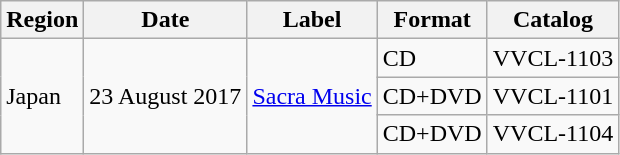<table class="wikitable">
<tr>
<th>Region</th>
<th>Date</th>
<th>Label</th>
<th>Format</th>
<th>Catalog</th>
</tr>
<tr>
<td rowspan="3">Japan</td>
<td rowspan="3">23 August 2017</td>
<td rowspan="3"><a href='#'>Sacra Music</a></td>
<td>CD</td>
<td>VVCL-1103</td>
</tr>
<tr>
<td>CD+DVD</td>
<td>VVCL-1101</td>
</tr>
<tr>
<td>CD+DVD</td>
<td>VVCL-1104</td>
</tr>
</table>
